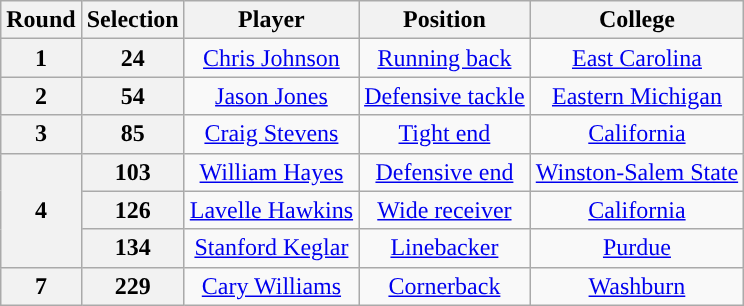<table class="wikitable" style="text-align:center">
<tr>
<th>Round</th>
<th>Selection</th>
<th>Player</th>
<th>Position</th>
<th>College</th>
</tr>
<tr>
<th>1</th>
<th>24</th>
<td><a href='#'>Chris Johnson</a></td>
<td><a href='#'>Running back</a></td>
<td><a href='#'>East Carolina</a></td>
</tr>
<tr>
<th>2</th>
<th>54</th>
<td><a href='#'>Jason Jones</a></td>
<td><a href='#'>Defensive tackle</a></td>
<td><a href='#'>Eastern Michigan</a></td>
</tr>
<tr>
<th>3</th>
<th>85</th>
<td><a href='#'>Craig Stevens</a></td>
<td><a href='#'>Tight end</a></td>
<td><a href='#'>California</a></td>
</tr>
<tr>
<th rowspan="3">4</th>
<th>103</th>
<td><a href='#'>William Hayes</a></td>
<td><a href='#'>Defensive end</a></td>
<td><a href='#'>Winston-Salem State</a></td>
</tr>
<tr>
<th>126</th>
<td><a href='#'>Lavelle Hawkins</a></td>
<td><a href='#'>Wide receiver</a></td>
<td><a href='#'>California</a></td>
</tr>
<tr>
<th>134</th>
<td><a href='#'>Stanford Keglar</a></td>
<td><a href='#'>Linebacker</a></td>
<td><a href='#'>Purdue</a></td>
</tr>
<tr>
<th>7</th>
<th>229</th>
<td><a href='#'>Cary Williams</a></td>
<td><a href='#'>Cornerback</a></td>
<td><a href='#'>Washburn</a></td>
</tr>
</table>
